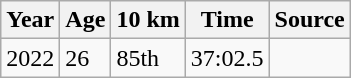<table class="wikitable">
<tr>
<th>Year</th>
<th>Age</th>
<th>10 km</th>
<th>Time</th>
<th>Source</th>
</tr>
<tr>
<td>2022</td>
<td>26</td>
<td>85th</td>
<td>37:02.5</td>
<td></td>
</tr>
</table>
